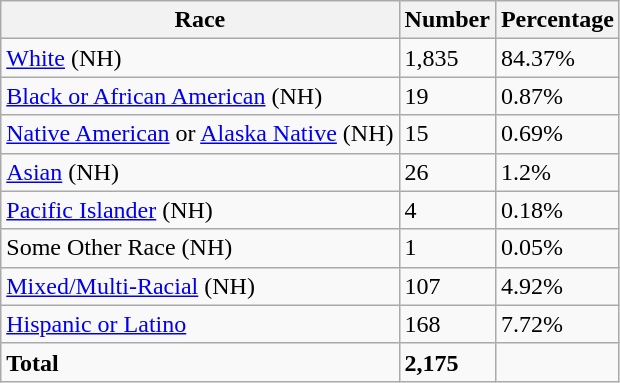<table class="wikitable">
<tr>
<th>Race</th>
<th>Number</th>
<th>Percentage</th>
</tr>
<tr>
<td><a href='#'>White</a> (NH)</td>
<td>1,835</td>
<td>84.37%</td>
</tr>
<tr>
<td><a href='#'>Black or African American</a> (NH)</td>
<td>19</td>
<td>0.87%</td>
</tr>
<tr>
<td><a href='#'>Native American</a> or <a href='#'>Alaska Native</a> (NH)</td>
<td>15</td>
<td>0.69%</td>
</tr>
<tr>
<td><a href='#'>Asian</a> (NH)</td>
<td>26</td>
<td>1.2%</td>
</tr>
<tr>
<td><a href='#'>Pacific Islander</a> (NH)</td>
<td>4</td>
<td>0.18%</td>
</tr>
<tr>
<td>Some Other Race (NH)</td>
<td>1</td>
<td>0.05%</td>
</tr>
<tr>
<td><a href='#'>Mixed/Multi-Racial</a> (NH)</td>
<td>107</td>
<td>4.92%</td>
</tr>
<tr>
<td><a href='#'>Hispanic or Latino</a></td>
<td>168</td>
<td>7.72%</td>
</tr>
<tr>
<td><strong>Total</strong></td>
<td><strong>2,175</strong></td>
<td></td>
</tr>
</table>
